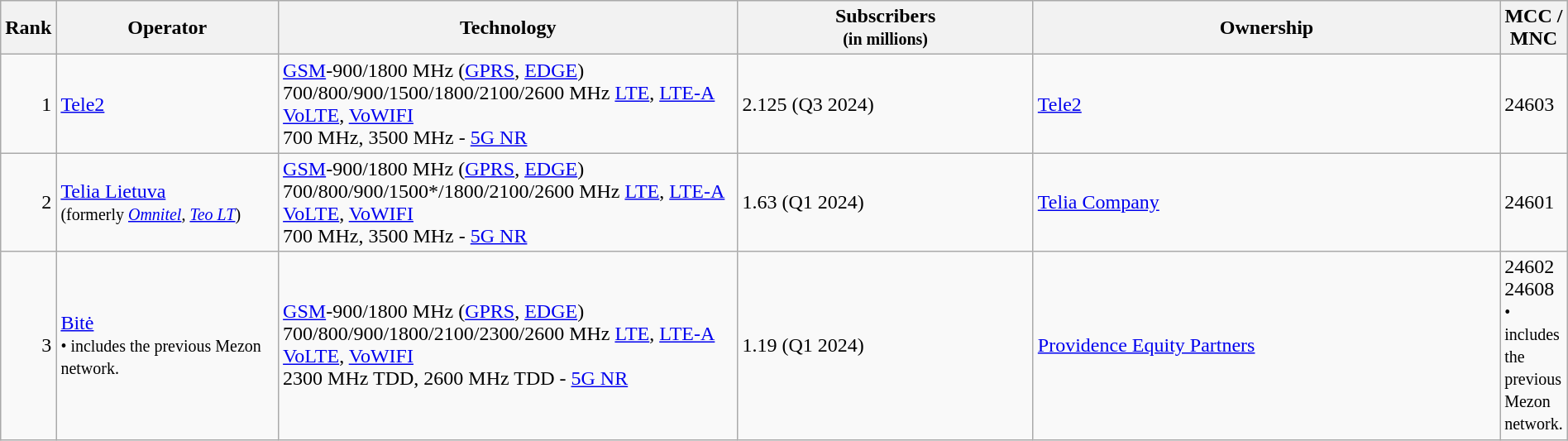<table class="wikitable" style="width:100%;">
<tr>
<th style="width:3%;">Rank</th>
<th style="width:15%;">Operator</th>
<th style="width:30%;">Technology</th>
<th style="width:20%;">Subscribers<br><small>(in millions)</small></th>
<th style="width:32%;">Ownership</th>
<th>MCC / MNC</th>
</tr>
<tr>
<td align=right>1</td>
<td><a href='#'>Tele2</a> <br></td>
<td><a href='#'>GSM</a>-900/1800 MHz (<a href='#'>GPRS</a>, <a href='#'>EDGE</a>)<br>700/800/900/1500/1800/2100/2600 MHz <a href='#'>LTE</a>, <a href='#'>LTE-A</a><br><a href='#'>VoLTE</a>, <a href='#'>VoWIFI</a><br>700 MHz, 3500 MHz - <a href='#'>5G NR</a></td>
<td>2.125 (Q3 2024)</td>
<td><a href='#'>Tele2</a></td>
<td>24603</td>
</tr>
<tr>
<td align=right>2</td>
<td><a href='#'>Telia Lietuva</a> <br><small>(formerly <em><a href='#'>Omnitel</a></em>, <em><a href='#'>Teo LT</a></em>)</small></td>
<td><a href='#'>GSM</a>-900/1800 MHz (<a href='#'>GPRS</a>, <a href='#'>EDGE</a>)<br>700/800/900/1500*/1800/2100/2600 MHz <a href='#'>LTE</a>, <a href='#'>LTE-A</a><br><a href='#'>VoLTE</a>, <a href='#'>VoWIFI</a><br>700 MHz, 3500 MHz - <a href='#'>5G NR</a></td>
<td>1.63 (Q1 2024)</td>
<td><a href='#'>Telia Company</a></td>
<td>24601</td>
</tr>
<tr>
<td align=right>3</td>
<td><a href='#'>Bitė</a> <small><br>• includes the previous Mezon network.</small></td>
<td><a href='#'>GSM</a>-900/1800 MHz (<a href='#'>GPRS</a>, <a href='#'>EDGE</a>)<br>700/800/900/1800/2100/2300/2600 MHz <a href='#'>LTE</a>, <a href='#'>LTE-A</a><br><a href='#'>VoLTE</a>, <a href='#'>VoWIFI</a><br>2300 MHz TDD, 2600 MHz TDD - <a href='#'>5G NR</a></td>
<td>1.19 (Q1 2024)</td>
<td><a href='#'>Providence Equity Partners</a></td>
<td>24602<br>24608<small><br>• includes the previous Mezon network.</small></td>
</tr>
</table>
